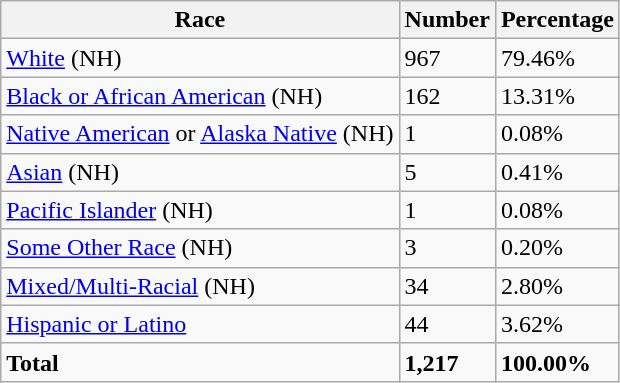<table class="wikitable">
<tr>
<th>Race</th>
<th>Number</th>
<th>Percentage</th>
</tr>
<tr>
<td><a href='#'>White</a> (NH)</td>
<td>967</td>
<td>79.46%</td>
</tr>
<tr>
<td><a href='#'>Black or African American</a> (NH)</td>
<td>162</td>
<td>13.31%</td>
</tr>
<tr>
<td><a href='#'>Native American</a> or <a href='#'>Alaska Native</a> (NH)</td>
<td>1</td>
<td>0.08%</td>
</tr>
<tr>
<td><a href='#'>Asian</a> (NH)</td>
<td>5</td>
<td>0.41%</td>
</tr>
<tr>
<td><a href='#'>Pacific Islander</a> (NH)</td>
<td>1</td>
<td>0.08%</td>
</tr>
<tr>
<td><a href='#'>Some Other Race</a> (NH)</td>
<td>3</td>
<td>0.20%</td>
</tr>
<tr>
<td><a href='#'>Mixed/Multi-Racial</a> (NH)</td>
<td>34</td>
<td>2.80%</td>
</tr>
<tr>
<td><a href='#'>Hispanic or Latino</a></td>
<td>44</td>
<td>3.62%</td>
</tr>
<tr>
<td><strong>Total</strong></td>
<td><strong>1,217</strong></td>
<td><strong>100.00%</strong></td>
</tr>
</table>
